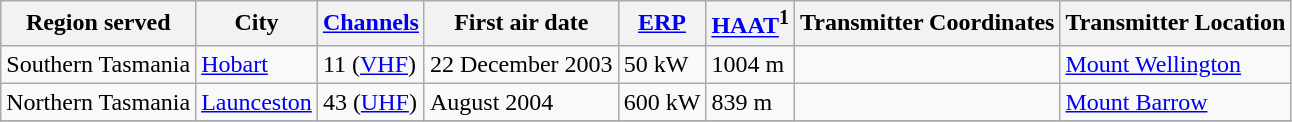<table class="wikitable">
<tr>
<th>Region served</th>
<th>City</th>
<th><a href='#'>Channels</a></th>
<th>First air date</th>
<th><a href='#'>ERP</a></th>
<th><a href='#'>HAAT</a><sup>1</sup></th>
<th>Transmitter Coordinates</th>
<th>Transmitter Location</th>
</tr>
<tr style="vertical-align: top; text-align: left;">
<td>Southern Tasmania</td>
<td><a href='#'>Hobart</a></td>
<td>11 (<a href='#'>VHF</a>)</td>
<td>22 December 2003</td>
<td>50 kW</td>
<td>1004 m</td>
<td></td>
<td><a href='#'>Mount Wellington</a></td>
</tr>
<tr style="vertical-align: top; text-align: left;">
<td>Northern Tasmania</td>
<td><a href='#'>Launceston</a></td>
<td>43 (<a href='#'>UHF</a>)</td>
<td>August 2004</td>
<td>600 kW</td>
<td>839 m</td>
<td></td>
<td><a href='#'>Mount Barrow</a></td>
</tr>
<tr style="vertical-align: top; text-align: left;">
</tr>
</table>
